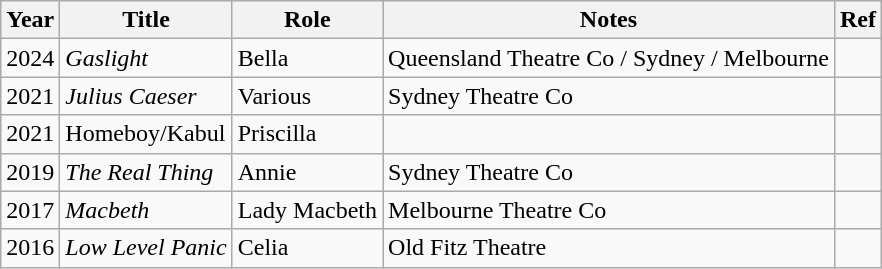<table class="wikitable sortable">
<tr>
<th>Year</th>
<th>Title</th>
<th>Role</th>
<th>Notes</th>
<th>Ref</th>
</tr>
<tr>
<td>2024</td>
<td><em>Gaslight</em></td>
<td>Bella</td>
<td>Queensland Theatre Co / Sydney / Melbourne</td>
<td></td>
</tr>
<tr>
<td>2021</td>
<td><em>Julius Caeser</em></td>
<td>Various</td>
<td>Sydney Theatre Co</td>
<td></td>
</tr>
<tr>
<td>2021</td>
<td>Homeboy/Kabul</td>
<td>Priscilla</td>
<td></td>
<td></td>
</tr>
<tr>
<td>2019</td>
<td><em>The Real Thing</em></td>
<td>Annie</td>
<td>Sydney Theatre Co</td>
<td></td>
</tr>
<tr>
<td>2017</td>
<td><em>Macbeth</em></td>
<td>Lady Macbeth</td>
<td>Melbourne Theatre Co</td>
<td></td>
</tr>
<tr>
<td>2016</td>
<td><em>Low Level Panic</em></td>
<td>Celia</td>
<td>Old Fitz Theatre</td>
<td></td>
</tr>
</table>
